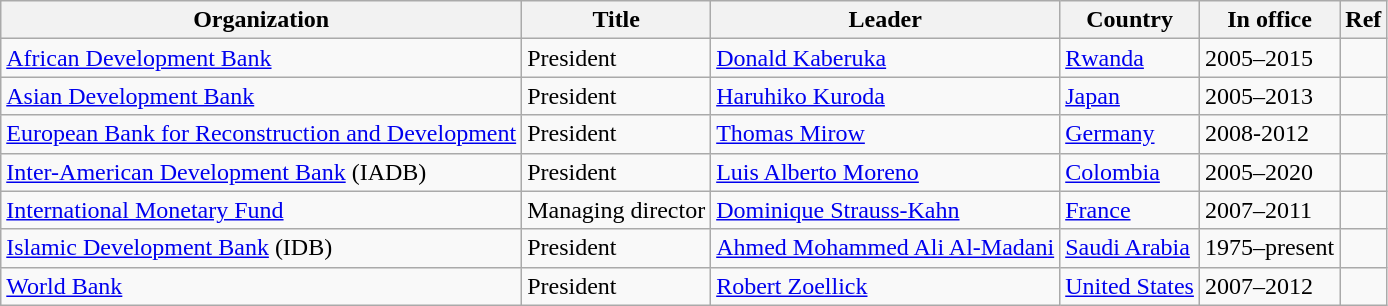<table class="wikitable unsortable">
<tr>
<th>Organization</th>
<th>Title</th>
<th>Leader</th>
<th>Country</th>
<th>In office</th>
<th>Ref</th>
</tr>
<tr>
<td><a href='#'>African Development Bank</a></td>
<td>President</td>
<td><a href='#'>Donald Kaberuka</a></td>
<td><a href='#'>Rwanda</a></td>
<td>2005–2015</td>
<td></td>
</tr>
<tr>
<td><a href='#'>Asian Development Bank</a></td>
<td>President</td>
<td><a href='#'>Haruhiko Kuroda</a></td>
<td><a href='#'>Japan</a></td>
<td>2005–2013</td>
<td></td>
</tr>
<tr>
<td><a href='#'>European Bank for Reconstruction and Development</a></td>
<td>President</td>
<td><a href='#'>Thomas Mirow</a></td>
<td><a href='#'>Germany</a></td>
<td>2008-2012</td>
<td></td>
</tr>
<tr>
<td><a href='#'>Inter-American Development Bank</a> (IADB)</td>
<td>President</td>
<td><a href='#'>Luis Alberto Moreno</a></td>
<td><a href='#'>Colombia</a></td>
<td>2005–2020</td>
<td></td>
</tr>
<tr>
<td><a href='#'>International Monetary Fund</a></td>
<td>Managing director</td>
<td><a href='#'>Dominique Strauss-Kahn</a></td>
<td><a href='#'>France</a></td>
<td>2007–2011</td>
<td></td>
</tr>
<tr>
<td><a href='#'>Islamic Development Bank</a> (IDB)</td>
<td>President</td>
<td><a href='#'>Ahmed Mohammed Ali Al-Madani</a></td>
<td><a href='#'>Saudi Arabia</a></td>
<td>1975–present </td>
<td></td>
</tr>
<tr>
<td><a href='#'>World Bank</a></td>
<td>President</td>
<td><a href='#'>Robert Zoellick</a></td>
<td><a href='#'>United States</a></td>
<td>2007–2012</td>
<td></td>
</tr>
</table>
